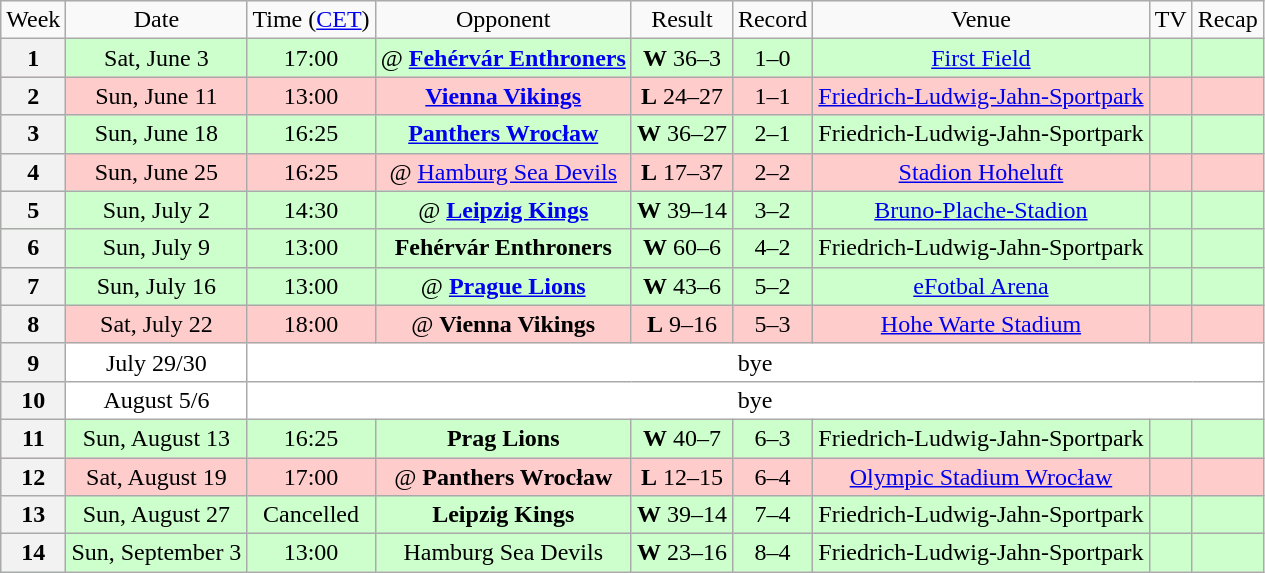<table class="wikitable" style="text-align:center">
<tr>
<td>Week</td>
<td>Date</td>
<td>Time (<a href='#'>CET</a>)</td>
<td>Opponent</td>
<td>Result</td>
<td>Record</td>
<td>Venue</td>
<td>TV</td>
<td>Recap</td>
</tr>
<tr style="background:#cfc">
<th>1</th>
<td>Sat, June 3</td>
<td>17:00</td>
<td>@ <strong><a href='#'>Fehérvár Enthroners</a></strong></td>
<td><strong>W</strong> 36–3</td>
<td>1–0</td>
<td><a href='#'>First Field</a></td>
<td></td>
<td></td>
</tr>
<tr style="background:#fcc">
<th>2</th>
<td>Sun, June 11</td>
<td>13:00</td>
<td><strong><a href='#'>Vienna Vikings</a></strong></td>
<td><strong>L</strong> 24–27</td>
<td>1–1</td>
<td><a href='#'>Friedrich-Ludwig-Jahn-Sportpark</a></td>
<td></td>
<td></td>
</tr>
<tr style="background:#cfc">
<th>3</th>
<td>Sun, June 18</td>
<td>16:25</td>
<td><strong><a href='#'>Panthers Wrocław</a></strong></td>
<td><strong>W</strong> 36–27</td>
<td>2–1</td>
<td>Friedrich-Ludwig-Jahn-Sportpark</td>
<td></td>
<td></td>
</tr>
<tr style="background:#fcc">
<th>4</th>
<td>Sun, June 25</td>
<td>16:25</td>
<td>@ <a href='#'>Hamburg Sea Devils</a></td>
<td><strong>L</strong> 17–37</td>
<td>2–2</td>
<td><a href='#'>Stadion Hoheluft</a></td>
<td></td>
<td></td>
</tr>
<tr style="background:#cfc">
<th>5</th>
<td>Sun, July 2</td>
<td>14:30</td>
<td>@ <strong><a href='#'>Leipzig Kings</a></strong></td>
<td><strong>W</strong> 39–14</td>
<td>3–2</td>
<td><a href='#'>Bruno-Plache-Stadion</a></td>
<td></td>
<td></td>
</tr>
<tr style="background:#cfc">
<th>6</th>
<td>Sun, July 9</td>
<td>13:00</td>
<td><strong>Fehérvár Enthroners</strong></td>
<td><strong>W</strong> 60–6</td>
<td>4–2</td>
<td>Friedrich-Ludwig-Jahn-Sportpark</td>
<td></td>
<td></td>
</tr>
<tr style="background:#cfc">
<th>7</th>
<td>Sun, July 16</td>
<td>13:00</td>
<td>@ <strong><a href='#'>Prague Lions</a></strong></td>
<td><strong>W</strong> 43–6</td>
<td>5–2</td>
<td><a href='#'>eFotbal Arena</a></td>
<td></td>
<td></td>
</tr>
<tr style="background:#fcc">
<th>8</th>
<td>Sat, July 22</td>
<td>18:00</td>
<td>@ <strong>Vienna Vikings</strong></td>
<td><strong>L</strong> 9–16</td>
<td>5–3</td>
<td><a href='#'>Hohe Warte Stadium</a></td>
<td></td>
<td></td>
</tr>
<tr style="background:#fff">
<th>9</th>
<td>July 29/30</td>
<td colspan="7">bye</td>
</tr>
<tr style="background:#fff">
<th>10</th>
<td>August 5/6</td>
<td colspan="7">bye</td>
</tr>
<tr style="background:#cfc">
<th>11</th>
<td>Sun, August 13</td>
<td>16:25</td>
<td><strong>Prag Lions</strong></td>
<td><strong>W</strong> 40–7</td>
<td>6–3</td>
<td>Friedrich-Ludwig-Jahn-Sportpark</td>
<td></td>
<td></td>
</tr>
<tr style="background:#fcc">
<th>12</th>
<td>Sat, August 19</td>
<td>17:00</td>
<td>@ <strong>Panthers Wrocław</strong></td>
<td><strong>L</strong> 12–15</td>
<td>6–4</td>
<td><a href='#'>Olympic Stadium Wrocław</a></td>
<td></td>
<td></td>
</tr>
<tr style="background:#cfc">
<th>13</th>
<td>Sun, August 27</td>
<td>Cancelled</td>
<td><strong>Leipzig Kings</strong></td>
<td><strong>W</strong> 39–14</td>
<td>7–4</td>
<td>Friedrich-Ludwig-Jahn-Sportpark</td>
<td></td>
<td></td>
</tr>
<tr style="background:#cfc">
<th>14</th>
<td>Sun, September 3</td>
<td>13:00</td>
<td>Hamburg Sea Devils</td>
<td><strong>W</strong> 23–16</td>
<td>8–4</td>
<td>Friedrich-Ludwig-Jahn-Sportpark</td>
<td></td>
<td></td>
</tr>
</table>
